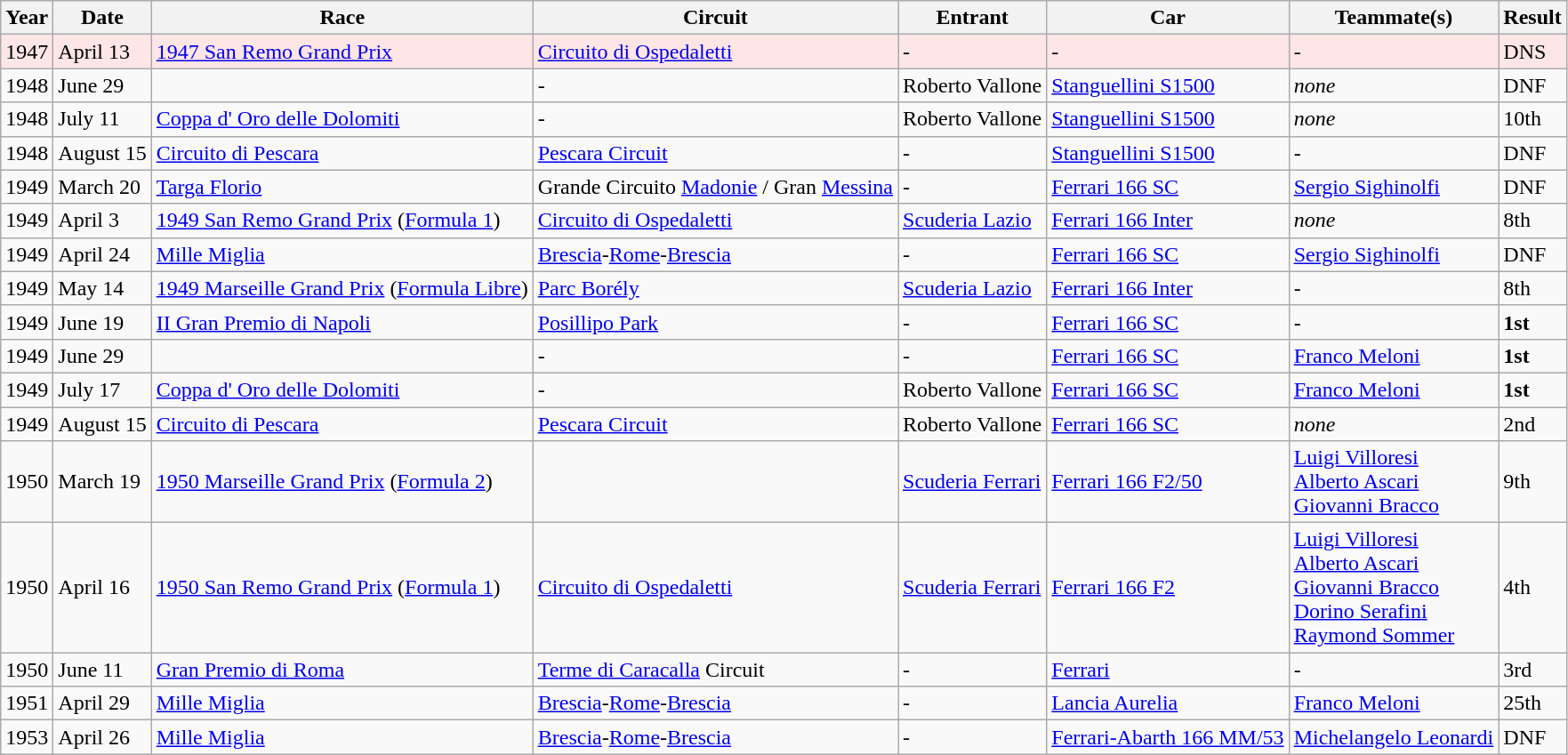<table class="wikitable sortable">
<tr>
<th>Year</th>
<th>Date</th>
<th>Race</th>
<th>Circuit</th>
<th>Entrant</th>
<th>Car</th>
<th>Teammate(s)</th>
<th>Result</th>
</tr>
<tr>
<td style="background:#ffe6e6;">1947</td>
<td style="background:#ffe6e6;">April 13</td>
<td style="background:#ffe6e6;"><a href='#'>1947 San Remo Grand Prix</a></td>
<td style="background:#ffe6e6;"><a href='#'>Circuito di Ospedaletti</a></td>
<td style="background:#ffe6e6;">-</td>
<td style="background:#ffe6e6;">-</td>
<td style="background:#ffe6e6;">-</td>
<td style="background:#ffe6e6;">DNS</td>
</tr>
<tr>
<td>1948</td>
<td>June 29</td>
<td></td>
<td>-</td>
<td>Roberto Vallone</td>
<td><a href='#'>Stanguellini S1500</a></td>
<td><em>none</em></td>
<td>DNF</td>
</tr>
<tr>
<td>1948</td>
<td>July 11</td>
<td><a href='#'>Coppa d' Oro delle Dolomiti</a></td>
<td>-</td>
<td>Roberto Vallone</td>
<td><a href='#'>Stanguellini S1500</a></td>
<td><em>none</em></td>
<td>10th</td>
</tr>
<tr>
<td>1948</td>
<td>August 15</td>
<td><a href='#'>Circuito di Pescara</a></td>
<td><a href='#'>Pescara Circuit</a></td>
<td>-</td>
<td><a href='#'>Stanguellini S1500</a></td>
<td>-</td>
<td>DNF</td>
</tr>
<tr>
<td>1949</td>
<td>March 20</td>
<td><a href='#'>Targa Florio</a></td>
<td>Grande Circuito <a href='#'>Madonie</a> / Gran <a href='#'>Messina</a></td>
<td>-</td>
<td><a href='#'>Ferrari 166 SC</a></td>
<td><a href='#'>Sergio Sighinolfi</a></td>
<td>DNF</td>
</tr>
<tr>
<td>1949</td>
<td>April 3</td>
<td><a href='#'>1949 San Remo Grand Prix</a> (<a href='#'>Formula 1</a>)</td>
<td><a href='#'>Circuito di Ospedaletti</a></td>
<td><a href='#'>Scuderia Lazio</a></td>
<td><a href='#'>Ferrari 166 Inter</a></td>
<td><em>none</em></td>
<td>8th</td>
</tr>
<tr>
<td>1949</td>
<td>April 24</td>
<td><a href='#'>Mille Miglia</a></td>
<td><a href='#'>Brescia</a>-<a href='#'>Rome</a>-<a href='#'>Brescia</a></td>
<td>-</td>
<td><a href='#'>Ferrari 166 SC</a></td>
<td><a href='#'>Sergio Sighinolfi</a></td>
<td>DNF</td>
</tr>
<tr>
<td>1949</td>
<td>May 14</td>
<td><a href='#'>1949 Marseille Grand Prix</a> (<a href='#'>Formula Libre</a>)</td>
<td><a href='#'>Parc Borély</a></td>
<td><a href='#'>Scuderia Lazio</a></td>
<td><a href='#'>Ferrari 166 Inter</a></td>
<td>-</td>
<td>8th</td>
</tr>
<tr>
<td>1949</td>
<td>June 19</td>
<td><a href='#'>II Gran Premio di Napoli</a></td>
<td><a href='#'>Posillipo Park</a></td>
<td>-</td>
<td><a href='#'>Ferrari 166 SC</a></td>
<td>-</td>
<td><strong>1st</strong></td>
</tr>
<tr>
<td>1949</td>
<td>June 29</td>
<td></td>
<td>-</td>
<td>-</td>
<td><a href='#'>Ferrari 166 SC</a></td>
<td><a href='#'>Franco Meloni</a></td>
<td><strong>1st</strong></td>
</tr>
<tr>
<td>1949</td>
<td>July 17</td>
<td><a href='#'>Coppa d' Oro delle Dolomiti</a></td>
<td>-</td>
<td>Roberto Vallone</td>
<td><a href='#'>Ferrari 166 SC</a></td>
<td><a href='#'>Franco Meloni</a></td>
<td><strong>1st</strong></td>
</tr>
<tr>
<td>1949</td>
<td>August 15</td>
<td><a href='#'>Circuito di Pescara</a></td>
<td><a href='#'>Pescara Circuit</a></td>
<td>Roberto Vallone</td>
<td><a href='#'>Ferrari 166 SC</a></td>
<td><em>none</em></td>
<td>2nd</td>
</tr>
<tr>
<td>1950</td>
<td>March 19</td>
<td><a href='#'>1950 Marseille Grand Prix</a> (<a href='#'>Formula 2</a>)</td>
<td></td>
<td><a href='#'>Scuderia Ferrari</a></td>
<td><a href='#'>Ferrari 166 F2/50</a></td>
<td><a href='#'>Luigi Villoresi</a><br><a href='#'>Alberto Ascari</a><br><a href='#'>Giovanni Bracco</a></td>
<td>9th</td>
</tr>
<tr>
<td>1950</td>
<td>April 16</td>
<td><a href='#'>1950 San Remo Grand Prix</a> (<a href='#'>Formula 1</a>)</td>
<td><a href='#'>Circuito di Ospedaletti</a></td>
<td><a href='#'>Scuderia Ferrari</a></td>
<td><a href='#'>Ferrari 166 F2</a></td>
<td><a href='#'>Luigi Villoresi</a><br><a href='#'>Alberto Ascari</a><br><a href='#'>Giovanni Bracco</a><br><a href='#'>Dorino Serafini</a><br><a href='#'>Raymond Sommer</a></td>
<td>4th</td>
</tr>
<tr>
<td>1950</td>
<td>June 11</td>
<td><a href='#'>Gran Premio di Roma</a></td>
<td><a href='#'>Terme di Caracalla</a> Circuit</td>
<td>-</td>
<td><a href='#'>Ferrari</a></td>
<td>-</td>
<td>3rd</td>
</tr>
<tr>
<td>1951</td>
<td>April 29</td>
<td><a href='#'>Mille Miglia</a></td>
<td><a href='#'>Brescia</a>-<a href='#'>Rome</a>-<a href='#'>Brescia</a></td>
<td>-</td>
<td><a href='#'>Lancia Aurelia</a></td>
<td><a href='#'>Franco Meloni</a></td>
<td>25th</td>
</tr>
<tr>
<td>1953</td>
<td>April 26</td>
<td><a href='#'>Mille Miglia</a></td>
<td><a href='#'>Brescia</a>-<a href='#'>Rome</a>-<a href='#'>Brescia</a></td>
<td>-</td>
<td><a href='#'>Ferrari-Abarth 166 MM/53</a></td>
<td><a href='#'>Michelangelo Leonardi</a></td>
<td>DNF</td>
</tr>
</table>
